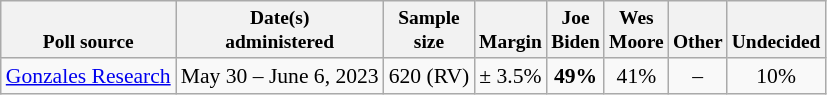<table class="wikitable mw-datatable" style="font-size:90%;text-align:center;">
<tr valign=bottom style="font-size:90%;">
<th>Poll source</th>
<th>Date(s)<br>administered</th>
<th>Sample<br>size</th>
<th>Margin<br></th>
<th>Joe<br>Biden</th>
<th>Wes<br>Moore</th>
<th>Other</th>
<th>Undecided</th>
</tr>
<tr>
<td style="text-align:left;"><a href='#'>Gonzales Research</a></td>
<td data-sort-value=2023-06-06>May 30 – June 6, 2023</td>
<td>620 (RV)</td>
<td>± 3.5%</td>
<td><strong>49%</strong></td>
<td>41%</td>
<td>–</td>
<td>10%</td>
</tr>
</table>
